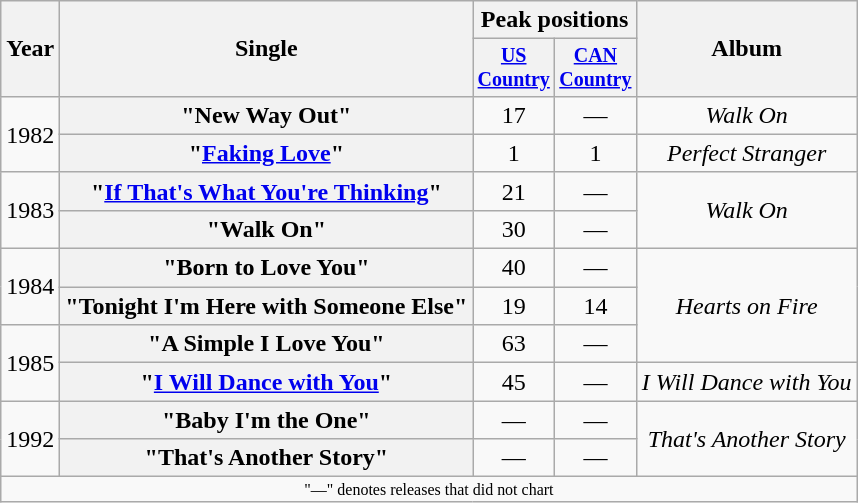<table class="wikitable plainrowheaders" style="text-align:center;">
<tr>
<th rowspan="2">Year</th>
<th rowspan="2">Single</th>
<th colspan="2">Peak positions</th>
<th rowspan="2">Album</th>
</tr>
<tr style="font-size:smaller;">
<th width="45"><a href='#'>US Country</a><br></th>
<th width="45"><a href='#'>CAN Country</a><br></th>
</tr>
<tr>
<td rowspan="2">1982</td>
<th scope="row">"New Way Out"</th>
<td>17</td>
<td>—</td>
<td><em>Walk On</em></td>
</tr>
<tr>
<th scope="row">"<a href='#'>Faking Love</a>" </th>
<td>1</td>
<td>1</td>
<td><em>Perfect Stranger</em></td>
</tr>
<tr>
<td rowspan="2">1983</td>
<th scope="row">"<a href='#'>If That's What You're Thinking</a>"</th>
<td>21</td>
<td>—</td>
<td rowspan="2"><em>Walk On</em></td>
</tr>
<tr>
<th scope="row">"Walk On"</th>
<td>30</td>
<td>—</td>
</tr>
<tr>
<td rowspan="2">1984</td>
<th scope="row">"Born to Love You"</th>
<td>40</td>
<td>—</td>
<td rowspan="3"><em>Hearts on Fire</em></td>
</tr>
<tr>
<th scope="row">"Tonight I'm Here with Someone Else"</th>
<td>19</td>
<td>14</td>
</tr>
<tr>
<td rowspan="2">1985</td>
<th scope="row">"A Simple I Love You"</th>
<td>63</td>
<td>—</td>
</tr>
<tr>
<th scope="row">"<a href='#'>I Will Dance with You</a>" </th>
<td>45</td>
<td>—</td>
<td><em>I Will Dance with You</em></td>
</tr>
<tr>
<td rowspan="2">1992</td>
<th scope="row">"Baby I'm the One" </th>
<td>—</td>
<td>—</td>
<td rowspan="2"><em>That's Another Story</em></td>
</tr>
<tr>
<th scope="row">"That's Another Story" </th>
<td>—</td>
<td>—</td>
</tr>
<tr>
<td colspan="5" style="font-size:8pt">"—" denotes releases that did not chart</td>
</tr>
</table>
